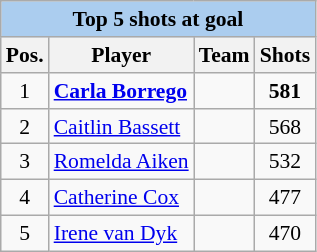<table class="wikitable"  style="float:left; font-size:90%;">
<tr>
<th colspan=4 style=background:#ABCDEF>Top 5 shots at goal</th>
</tr>
<tr>
<th>Pos.</th>
<th>Player</th>
<th>Team</th>
<th>Shots</th>
</tr>
<tr>
<td align=center>1</td>
<td><strong><a href='#'>Carla Borrego</a></strong></td>
<td></td>
<td align=center><strong>581</strong></td>
</tr>
<tr>
<td align=center>2</td>
<td><a href='#'>Caitlin Bassett</a></td>
<td></td>
<td align=center>568</td>
</tr>
<tr>
<td align=center>3</td>
<td><a href='#'>Romelda Aiken</a></td>
<td></td>
<td align=center>532</td>
</tr>
<tr>
<td align=center>4</td>
<td><a href='#'>Catherine Cox</a></td>
<td></td>
<td align=center>477</td>
</tr>
<tr>
<td align=center>5</td>
<td><a href='#'>Irene van Dyk</a></td>
<td></td>
<td align=center>470</td>
</tr>
</table>
